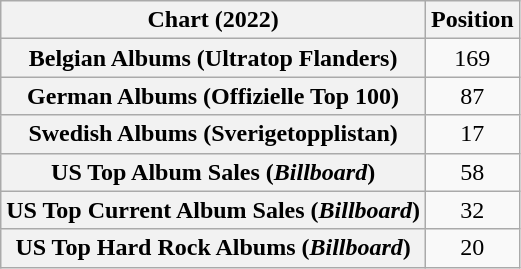<table class="wikitable sortable plainrowheaders" style="text-align:center">
<tr>
<th scope="col">Chart (2022)</th>
<th scope="col">Position</th>
</tr>
<tr>
<th scope="row">Belgian Albums (Ultratop Flanders)</th>
<td>169</td>
</tr>
<tr>
<th scope="row">German Albums (Offizielle Top 100)</th>
<td>87</td>
</tr>
<tr>
<th scope="row">Swedish Albums (Sverigetopplistan)</th>
<td>17</td>
</tr>
<tr>
<th scope="row">US Top Album Sales (<em>Billboard</em>)</th>
<td>58</td>
</tr>
<tr>
<th scope="row">US Top Current Album Sales (<em>Billboard</em>)</th>
<td>32</td>
</tr>
<tr>
<th scope="row">US Top Hard Rock Albums (<em>Billboard</em>)</th>
<td>20</td>
</tr>
</table>
